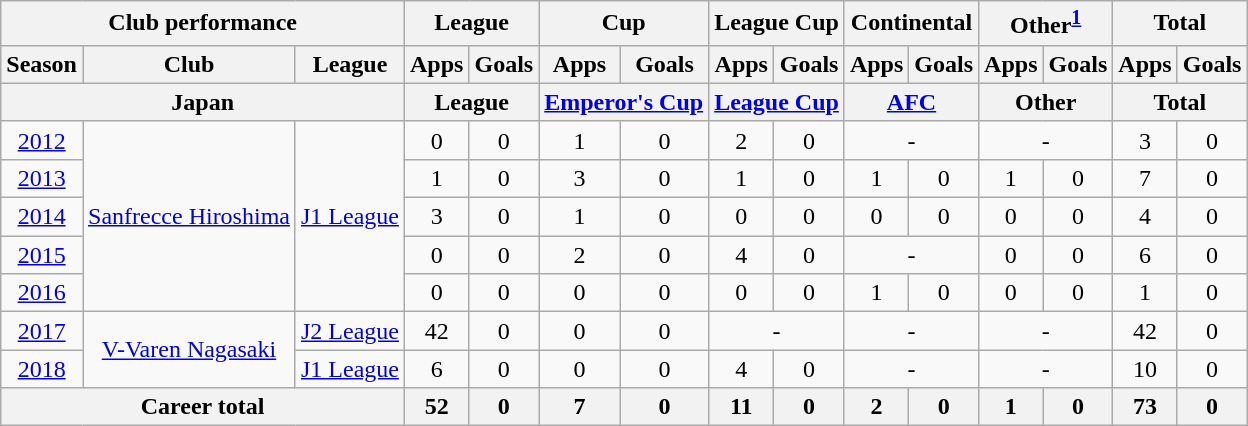<table class="wikitable" style="text-align:center">
<tr>
<th colspan=3>Club performance</th>
<th colspan=2>League</th>
<th colspan=2>Cup</th>
<th colspan=2>League Cup</th>
<th colspan=2>Continental</th>
<th colspan=2>Other<sup><a href='#'>1</a></sup></th>
<th colspan=2>Total</th>
</tr>
<tr>
<th>Season</th>
<th>Club</th>
<th>League</th>
<th>Apps</th>
<th>Goals</th>
<th>Apps</th>
<th>Goals</th>
<th>Apps</th>
<th>Goals</th>
<th>Apps</th>
<th>Goals</th>
<th>Apps</th>
<th>Goals</th>
<th>Apps</th>
<th>Goals</th>
</tr>
<tr>
<th colspan=3>Japan</th>
<th colspan=2>League</th>
<th colspan=2><a href='#'>Emperor's Cup</a></th>
<th colspan=2><a href='#'>League Cup</a></th>
<th colspan=2><a href='#'>AFC</a></th>
<th colspan=2>Other</th>
<th colspan=2>Total</th>
</tr>
<tr>
<td><a href='#'>2012</a></td>
<td rowspan="5"><a href='#'>Sanfrecce Hiroshima</a></td>
<td rowspan="5"><a href='#'>J1 League</a></td>
<td>0</td>
<td>0</td>
<td>1</td>
<td>0</td>
<td>2</td>
<td>0</td>
<td colspan="2">-</td>
<td colspan="2">-</td>
<td>3</td>
<td>0</td>
</tr>
<tr>
<td><a href='#'>2013</a></td>
<td>1</td>
<td>0</td>
<td>3</td>
<td>0</td>
<td>1</td>
<td>0</td>
<td>1</td>
<td>0</td>
<td>1</td>
<td>0</td>
<td>7</td>
<td>0</td>
</tr>
<tr>
<td><a href='#'>2014</a></td>
<td>3</td>
<td>0</td>
<td>1</td>
<td>0</td>
<td>0</td>
<td>0</td>
<td>0</td>
<td>0</td>
<td>0</td>
<td>0</td>
<td>4</td>
<td>0</td>
</tr>
<tr>
<td><a href='#'>2015</a></td>
<td>0</td>
<td>0</td>
<td>2</td>
<td>0</td>
<td>4</td>
<td>0</td>
<td colspan="2">-</td>
<td>0</td>
<td>0</td>
<td>6</td>
<td>0</td>
</tr>
<tr>
<td><a href='#'>2016</a></td>
<td>0</td>
<td>0</td>
<td>0</td>
<td>0</td>
<td>0</td>
<td>0</td>
<td>1</td>
<td>0</td>
<td>0</td>
<td>0</td>
<td>1</td>
<td>0</td>
</tr>
<tr>
<td><a href='#'>2017</a></td>
<td rowspan="2"><a href='#'>V-Varen Nagasaki</a></td>
<td><a href='#'>J2 League</a></td>
<td>42</td>
<td>0</td>
<td>0</td>
<td>0</td>
<td colspan="2">-</td>
<td colspan="2">-</td>
<td colspan="2">-</td>
<td>42</td>
<td>0</td>
</tr>
<tr>
<td><a href='#'>2018</a></td>
<td><a href='#'>J1 League</a></td>
<td>6</td>
<td>0</td>
<td>0</td>
<td>0</td>
<td>4</td>
<td>0</td>
<td colspan="2">-</td>
<td colspan="2">-</td>
<td>10</td>
<td>0</td>
</tr>
<tr>
<th colspan=3>Career total</th>
<th>52</th>
<th>0</th>
<th>7</th>
<th>0</th>
<th>11</th>
<th>0</th>
<th>2</th>
<th>0</th>
<th>1</th>
<th>0</th>
<th>73</th>
<th>0</th>
</tr>
</table>
